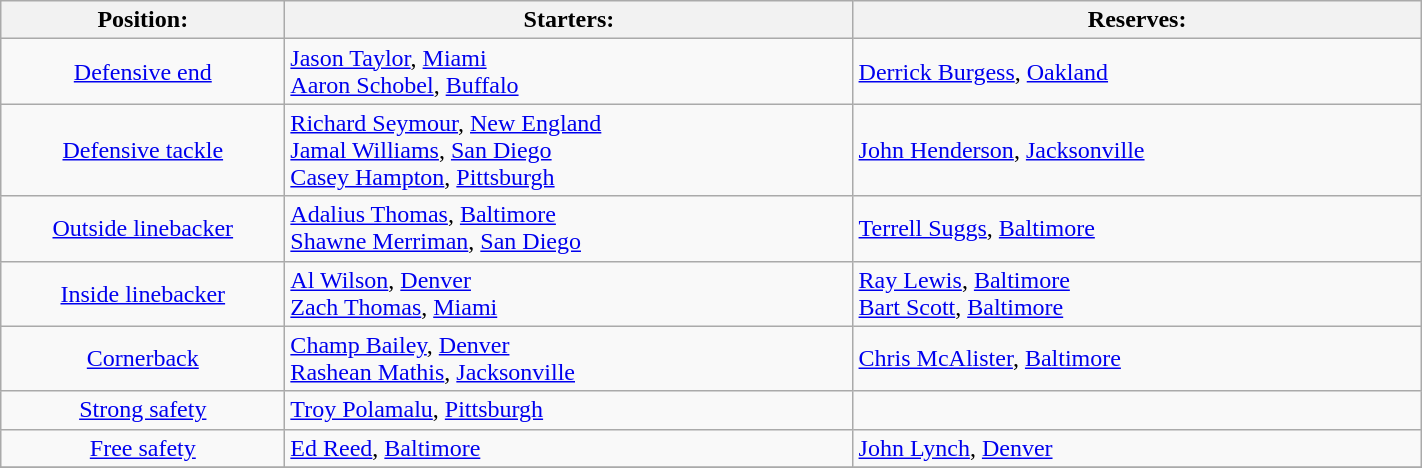<table class="wikitable" width=75%>
<tr>
<th width=20%>Position:</th>
<th width=40%>Starters:</th>
<th width=40%>Reserves:</th>
</tr>
<tr>
<td align=center><a href='#'>Defensive end</a></td>
<td> <a href='#'>Jason Taylor</a>, <a href='#'>Miami</a><br> <a href='#'>Aaron Schobel</a>, <a href='#'>Buffalo</a></td>
<td> <a href='#'>Derrick Burgess</a>, <a href='#'>Oakland</a></td>
</tr>
<tr>
<td align=center><a href='#'>Defensive tackle</a></td>
<td> <a href='#'>Richard Seymour</a>, <a href='#'>New England</a><br> <a href='#'>Jamal Williams</a>, <a href='#'>San Diego</a><br> <a href='#'>Casey Hampton</a>, <a href='#'>Pittsburgh</a></td>
<td> <a href='#'>John Henderson</a>, <a href='#'>Jacksonville</a></td>
</tr>
<tr>
<td align=center><a href='#'>Outside linebacker</a></td>
<td> <a href='#'>Adalius Thomas</a>, <a href='#'>Baltimore</a><br> <a href='#'>Shawne Merriman</a>, <a href='#'>San Diego</a></td>
<td> <a href='#'>Terrell Suggs</a>, <a href='#'>Baltimore</a></td>
</tr>
<tr>
<td align=center><a href='#'>Inside linebacker</a></td>
<td> <a href='#'>Al Wilson</a>,  <a href='#'>Denver</a><br> <a href='#'>Zach Thomas</a>, <a href='#'>Miami</a></td>
<td> <a href='#'>Ray Lewis</a>, <a href='#'>Baltimore</a><br> <a href='#'>Bart Scott</a>, <a href='#'>Baltimore</a></td>
</tr>
<tr>
<td align=center><a href='#'>Cornerback</a></td>
<td> <a href='#'>Champ Bailey</a>, <a href='#'>Denver</a><br> <a href='#'>Rashean Mathis</a>, <a href='#'>Jacksonville</a></td>
<td> <a href='#'>Chris McAlister</a>, <a href='#'>Baltimore</a></td>
</tr>
<tr>
<td align=center><a href='#'>Strong safety</a></td>
<td> <a href='#'>Troy Polamalu</a>, <a href='#'>Pittsburgh</a></td>
</tr>
<tr>
<td align=center><a href='#'>Free safety</a></td>
<td> <a href='#'>Ed Reed</a>, <a href='#'>Baltimore</a></td>
<td> <a href='#'>John Lynch</a>, <a href='#'>Denver</a></td>
</tr>
<tr>
</tr>
</table>
